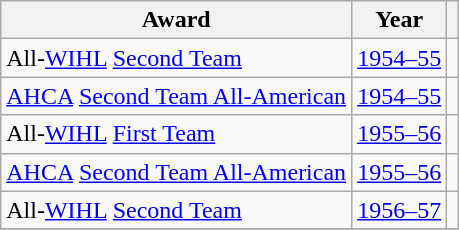<table class="wikitable">
<tr>
<th>Award</th>
<th>Year</th>
<th></th>
</tr>
<tr>
<td>All-<a href='#'>WIHL</a> <a href='#'>Second Team</a></td>
<td><a href='#'>1954–55</a></td>
<td></td>
</tr>
<tr>
<td><a href='#'>AHCA</a> <a href='#'>Second Team All-American</a></td>
<td><a href='#'>1954–55</a></td>
<td></td>
</tr>
<tr>
<td>All-<a href='#'>WIHL</a> <a href='#'>First Team</a></td>
<td><a href='#'>1955–56</a></td>
<td></td>
</tr>
<tr>
<td><a href='#'>AHCA</a> <a href='#'>Second Team All-American</a></td>
<td><a href='#'>1955–56</a></td>
<td></td>
</tr>
<tr>
<td>All-<a href='#'>WIHL</a> <a href='#'>Second Team</a></td>
<td><a href='#'>1956–57</a></td>
<td></td>
</tr>
<tr>
</tr>
</table>
